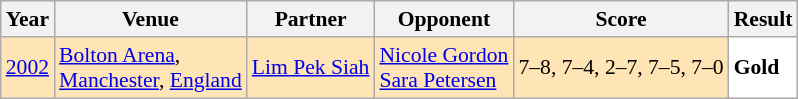<table class="sortable wikitable" style="font-size: 90%;">
<tr>
<th>Year</th>
<th>Venue</th>
<th>Partner</th>
<th>Opponent</th>
<th>Score</th>
<th>Result</th>
</tr>
<tr style="background:#FFE4B5">
<td align="center"><a href='#'>2002</a></td>
<td align="left"><a href='#'>Bolton Arena</a>,<br><a href='#'>Manchester</a>, <a href='#'>England</a></td>
<td align="left"> <a href='#'>Lim Pek Siah</a></td>
<td align="left"> <a href='#'>Nicole Gordon</a> <br>  <a href='#'>Sara Petersen</a></td>
<td align="left">7–8, 7–4, 2–7, 7–5, 7–0</td>
<td style="text-align:left; background:white"> <strong>Gold</strong></td>
</tr>
</table>
